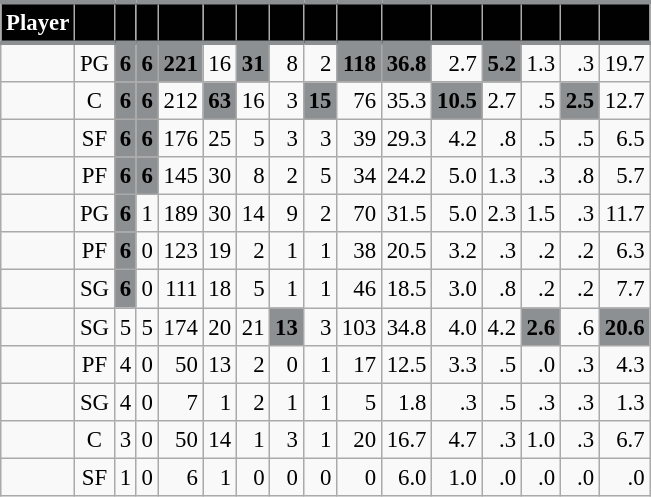<table class="wikitable sortable" style="font-size: 95%; text-align:right;">
<tr>
<th style="background:#010101; color:#FFFFFF; border-top:#8D9093 3px solid; border-bottom:#8D9093 3px solid;">Player</th>
<th style="background:#010101; color:#FFFFFF; border-top:#8D9093 3px solid; border-bottom:#8D9093 3px solid;"></th>
<th style="background:#010101; color:#FFFFFF; border-top:#8D9093 3px solid; border-bottom:#8D9093 3px solid;"></th>
<th style="background:#010101; color:#FFFFFF; border-top:#8D9093 3px solid; border-bottom:#8D9093 3px solid;"></th>
<th style="background:#010101; color:#FFFFFF; border-top:#8D9093 3px solid; border-bottom:#8D9093 3px solid;"></th>
<th style="background:#010101; color:#FFFFFF; border-top:#8D9093 3px solid; border-bottom:#8D9093 3px solid;"></th>
<th style="background:#010101; color:#FFFFFF; border-top:#8D9093 3px solid; border-bottom:#8D9093 3px solid;"></th>
<th style="background:#010101; color:#FFFFFF; border-top:#8D9093 3px solid; border-bottom:#8D9093 3px solid;"></th>
<th style="background:#010101; color:#FFFFFF; border-top:#8D9093 3px solid; border-bottom:#8D9093 3px solid;"></th>
<th style="background:#010101; color:#FFFFFF; border-top:#8D9093 3px solid; border-bottom:#8D9093 3px solid;"></th>
<th style="background:#010101; color:#FFFFFF; border-top:#8D9093 3px solid; border-bottom:#8D9093 3px solid;"></th>
<th style="background:#010101; color:#FFFFFF; border-top:#8D9093 3px solid; border-bottom:#8D9093 3px solid;"></th>
<th style="background:#010101; color:#FFFFFF; border-top:#8D9093 3px solid; border-bottom:#8D9093 3px solid;"></th>
<th style="background:#010101; color:#FFFFFF; border-top:#8D9093 3px solid; border-bottom:#8D9093 3px solid;"></th>
<th style="background:#010101; color:#FFFFFF; border-top:#8D9093 3px solid; border-bottom:#8D9093 3px solid;"></th>
<th style="background:#010101; color:#FFFFFF; border-top:#8D9093 3px solid; border-bottom:#8D9093 3px solid;"></th>
</tr>
<tr>
<td style="text-align:left;"></td>
<td style="text-align:center;">PG</td>
<td style="background:#8D9093; color:#010101;"><strong>6</strong></td>
<td style="background:#8D9093; color:#010101;"><strong>6</strong></td>
<td style="background:#8D9093; color:#010101;"><strong>221</strong></td>
<td>16</td>
<td style="background:#8D9093; color:#010101;"><strong>31</strong></td>
<td>8</td>
<td>2</td>
<td style="background:#8D9093; color:#010101;"><strong>118</strong></td>
<td style="background:#8D9093; color:#010101;"><strong>36.8</strong></td>
<td>2.7</td>
<td style="background:#8D9093; color:#010101;"><strong>5.2</strong></td>
<td>1.3</td>
<td>.3</td>
<td>19.7</td>
</tr>
<tr>
<td style="text-align:left;"></td>
<td style="text-align:center;">C</td>
<td style="background:#8D9093; color:#010101;"><strong>6</strong></td>
<td style="background:#8D9093; color:#010101;"><strong>6</strong></td>
<td>212</td>
<td style="background:#8D9093; color:#010101;"><strong>63</strong></td>
<td>16</td>
<td>3</td>
<td style="background:#8D9093; color:#010101;"><strong>15</strong></td>
<td>76</td>
<td>35.3</td>
<td style="background:#8D9093; color:#010101;"><strong>10.5</strong></td>
<td>2.7</td>
<td>.5</td>
<td style="background:#8D9093; color:#010101;"><strong>2.5</strong></td>
<td>12.7</td>
</tr>
<tr>
<td style="text-align:left;"></td>
<td style="text-align:center;">SF</td>
<td style="background:#8D9093; color:#010101;"><strong>6</strong></td>
<td style="background:#8D9093; color:#010101;"><strong>6</strong></td>
<td>176</td>
<td>25</td>
<td>5</td>
<td>3</td>
<td>3</td>
<td>39</td>
<td>29.3</td>
<td>4.2</td>
<td>.8</td>
<td>.5</td>
<td>.5</td>
<td>6.5</td>
</tr>
<tr>
<td style="text-align:left;"></td>
<td style="text-align:center;">PF</td>
<td style="background:#8D9093; color:#010101;"><strong>6</strong></td>
<td style="background:#8D9093; color:#010101;"><strong>6</strong></td>
<td>145</td>
<td>30</td>
<td>8</td>
<td>2</td>
<td>5</td>
<td>34</td>
<td>24.2</td>
<td>5.0</td>
<td>1.3</td>
<td>.3</td>
<td>.8</td>
<td>5.7</td>
</tr>
<tr>
<td style="text-align:left;"></td>
<td style="text-align:center;">PG</td>
<td style="background:#8D9093; color:#010101;"><strong>6</strong></td>
<td>1</td>
<td>189</td>
<td>30</td>
<td>14</td>
<td>9</td>
<td>2</td>
<td>70</td>
<td>31.5</td>
<td>5.0</td>
<td>2.3</td>
<td>1.5</td>
<td>.3</td>
<td>11.7</td>
</tr>
<tr>
<td style="text-align:left;"></td>
<td style="text-align:center;">PF</td>
<td style="background:#8D9093; color:#010101;"><strong>6</strong></td>
<td>0</td>
<td>123</td>
<td>19</td>
<td>2</td>
<td>1</td>
<td>1</td>
<td>38</td>
<td>20.5</td>
<td>3.2</td>
<td>.3</td>
<td>.2</td>
<td>.2</td>
<td>6.3</td>
</tr>
<tr>
<td style="text-align:left;"></td>
<td style="text-align:center;">SG</td>
<td style="background:#8D9093; color:#010101;"><strong>6</strong></td>
<td>0</td>
<td>111</td>
<td>18</td>
<td>5</td>
<td>1</td>
<td>1</td>
<td>46</td>
<td>18.5</td>
<td>3.0</td>
<td>.8</td>
<td>.2</td>
<td>.2</td>
<td>7.7</td>
</tr>
<tr>
<td style="text-align:left;"></td>
<td style="text-align:center;">SG</td>
<td>5</td>
<td>5</td>
<td>174</td>
<td>20</td>
<td>21</td>
<td style="background:#8D9093; color:#010101;"><strong>13</strong></td>
<td>3</td>
<td>103</td>
<td>34.8</td>
<td>4.0</td>
<td>4.2</td>
<td style="background:#8D9093; color:#010101;"><strong>2.6</strong></td>
<td>.6</td>
<td style="background:#8D9093; color:#010101;"><strong>20.6</strong></td>
</tr>
<tr>
<td style="text-align:left;"></td>
<td style="text-align:center;">PF</td>
<td>4</td>
<td>0</td>
<td>50</td>
<td>13</td>
<td>2</td>
<td>0</td>
<td>1</td>
<td>17</td>
<td>12.5</td>
<td>3.3</td>
<td>.5</td>
<td>.0</td>
<td>.3</td>
<td>4.3</td>
</tr>
<tr>
<td style="text-align:left;"></td>
<td style="text-align:center;">SG</td>
<td>4</td>
<td>0</td>
<td>7</td>
<td>1</td>
<td>2</td>
<td>1</td>
<td>1</td>
<td>5</td>
<td>1.8</td>
<td>.3</td>
<td>.5</td>
<td>.3</td>
<td>.3</td>
<td>1.3</td>
</tr>
<tr>
<td style="text-align:left;"></td>
<td style="text-align:center;">C</td>
<td>3</td>
<td>0</td>
<td>50</td>
<td>14</td>
<td>1</td>
<td>3</td>
<td>1</td>
<td>20</td>
<td>16.7</td>
<td>4.7</td>
<td>.3</td>
<td>1.0</td>
<td>.3</td>
<td>6.7</td>
</tr>
<tr>
<td style="text-align:left;"></td>
<td style="text-align:center;">SF</td>
<td>1</td>
<td>0</td>
<td>6</td>
<td>1</td>
<td>0</td>
<td>0</td>
<td>0</td>
<td>0</td>
<td>6.0</td>
<td>1.0</td>
<td>.0</td>
<td>.0</td>
<td>.0</td>
<td>.0</td>
</tr>
</table>
